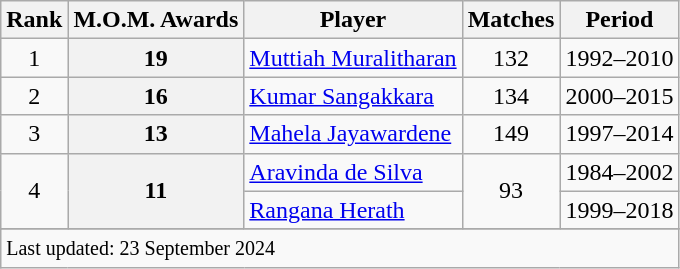<table class="wikitable plainrowheaders sortable">
<tr>
<th scope=col>Rank</th>
<th scope=col>M.O.M. Awards</th>
<th scope=col>Player</th>
<th scope=col>Matches</th>
<th scope=col>Period</th>
</tr>
<tr>
<td style="text-align:center">1</td>
<th scope=row style=text-align:center;>19</th>
<td><a href='#'>Muttiah Muralitharan</a></td>
<td style="text-align:center">132</td>
<td>1992–2010</td>
</tr>
<tr>
<td style="text-align:center">2</td>
<th scope=row style=text-align:center;>16</th>
<td><a href='#'>Kumar Sangakkara</a></td>
<td style="text-align:center">134</td>
<td>2000–2015</td>
</tr>
<tr>
<td style="text-align:center">3</td>
<th scope=row style=text-align:center;>13</th>
<td><a href='#'>Mahela Jayawardene</a></td>
<td style="text-align:center">149</td>
<td>1997–2014</td>
</tr>
<tr>
<td style="text-align:center" rowspan=2>4</td>
<th scope=row style=text-align:center; rowspan=2>11</th>
<td><a href='#'>Aravinda de Silva</a></td>
<td style="text-align:center" rowspan=2>93</td>
<td>1984–2002</td>
</tr>
<tr>
<td><a href='#'>Rangana Herath</a></td>
<td>1999–2018</td>
</tr>
<tr>
</tr>
<tr class=sortbottom>
<td colspan=5><small>Last updated: 23 September 2024</small></td>
</tr>
</table>
